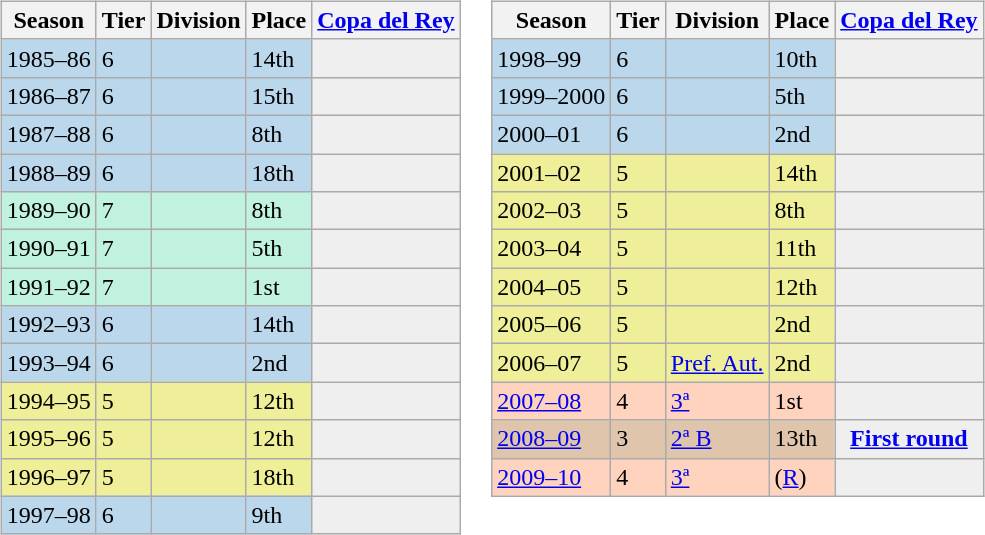<table>
<tr>
<td valign="top" width=0%><br><table class="wikitable">
<tr style="background:#f0f6fa;">
<th>Season</th>
<th>Tier</th>
<th>Division</th>
<th>Place</th>
<th><a href='#'>Copa del Rey</a></th>
</tr>
<tr>
<td style="background:#BBD7EC;">1985–86</td>
<td style="background:#BBD7EC;">6</td>
<td style="background:#BBD7EC;"></td>
<td style="background:#BBD7EC;">14th</td>
<th style="background:#efefef;"></th>
</tr>
<tr>
<td style="background:#BBD7EC;">1986–87</td>
<td style="background:#BBD7EC;">6</td>
<td style="background:#BBD7EC;"></td>
<td style="background:#BBD7EC;">15th</td>
<th style="background:#efefef;"></th>
</tr>
<tr>
<td style="background:#BBD7EC;">1987–88</td>
<td style="background:#BBD7EC;">6</td>
<td style="background:#BBD7EC;"></td>
<td style="background:#BBD7EC;">8th</td>
<th style="background:#efefef;"></th>
</tr>
<tr>
<td style="background:#BBD7EC;">1988–89</td>
<td style="background:#BBD7EC;">6</td>
<td style="background:#BBD7EC;"></td>
<td style="background:#BBD7EC;">18th</td>
<th style="background:#efefef;"></th>
</tr>
<tr>
<td style="background:#C0F2DF;">1989–90</td>
<td style="background:#C0F2DF;">7</td>
<td style="background:#C0F2DF;"></td>
<td style="background:#C0F2DF;">8th</td>
<th style="background:#efefef;"></th>
</tr>
<tr>
<td style="background:#C0F2DF;">1990–91</td>
<td style="background:#C0F2DF;">7</td>
<td style="background:#C0F2DF;"></td>
<td style="background:#C0F2DF;">5th</td>
<th style="background:#efefef;"></th>
</tr>
<tr>
<td style="background:#C0F2DF;">1991–92</td>
<td style="background:#C0F2DF;">7</td>
<td style="background:#C0F2DF;"></td>
<td style="background:#C0F2DF;">1st</td>
<th style="background:#efefef;"></th>
</tr>
<tr>
<td style="background:#BBD7EC;">1992–93</td>
<td style="background:#BBD7EC;">6</td>
<td style="background:#BBD7EC;"></td>
<td style="background:#BBD7EC;">14th</td>
<th style="background:#efefef;"></th>
</tr>
<tr>
<td style="background:#BBD7EC;">1993–94</td>
<td style="background:#BBD7EC;">6</td>
<td style="background:#BBD7EC;"></td>
<td style="background:#BBD7EC;">2nd</td>
<th style="background:#efefef;"></th>
</tr>
<tr>
<td style="background:#EFEF99;">1994–95</td>
<td style="background:#EFEF99;">5</td>
<td style="background:#EFEF99;"></td>
<td style="background:#EFEF99;">12th</td>
<th style="background:#efefef;"></th>
</tr>
<tr>
<td style="background:#EFEF99;">1995–96</td>
<td style="background:#EFEF99;">5</td>
<td style="background:#EFEF99;"></td>
<td style="background:#EFEF99;">12th</td>
<th style="background:#efefef;"></th>
</tr>
<tr>
<td style="background:#EFEF99;">1996–97</td>
<td style="background:#EFEF99;">5</td>
<td style="background:#EFEF99;"></td>
<td style="background:#EFEF99;">18th</td>
<th style="background:#efefef;"></th>
</tr>
<tr>
<td style="background:#BBD7EC;">1997–98</td>
<td style="background:#BBD7EC;">6</td>
<td style="background:#BBD7EC;"></td>
<td style="background:#BBD7EC;">9th</td>
<th style="background:#efefef;"></th>
</tr>
</table>
</td>
<td valign="top" width=0%><br><table class="wikitable">
<tr style="background:#f0f6fa;">
<th>Season</th>
<th>Tier</th>
<th>Division</th>
<th>Place</th>
<th><a href='#'>Copa del Rey</a></th>
</tr>
<tr>
<td style="background:#BBD7EC;">1998–99</td>
<td style="background:#BBD7EC;">6</td>
<td style="background:#BBD7EC;"></td>
<td style="background:#BBD7EC;">10th</td>
<th style="background:#efefef;"></th>
</tr>
<tr>
<td style="background:#BBD7EC;">1999–2000</td>
<td style="background:#BBD7EC;">6</td>
<td style="background:#BBD7EC;"></td>
<td style="background:#BBD7EC;">5th</td>
<th style="background:#efefef;"></th>
</tr>
<tr>
<td style="background:#BBD7EC;">2000–01</td>
<td style="background:#BBD7EC;">6</td>
<td style="background:#BBD7EC;"></td>
<td style="background:#BBD7EC;">2nd</td>
<th style="background:#efefef;"></th>
</tr>
<tr>
<td style="background:#EFEF99;">2001–02</td>
<td style="background:#EFEF99;">5</td>
<td style="background:#EFEF99;"></td>
<td style="background:#EFEF99;">14th</td>
<th style="background:#efefef;"></th>
</tr>
<tr>
<td style="background:#EFEF99;">2002–03</td>
<td style="background:#EFEF99;">5</td>
<td style="background:#EFEF99;"></td>
<td style="background:#EFEF99;">8th</td>
<th style="background:#efefef;"></th>
</tr>
<tr>
<td style="background:#EFEF99;">2003–04</td>
<td style="background:#EFEF99;">5</td>
<td style="background:#EFEF99;"></td>
<td style="background:#EFEF99;">11th</td>
<th style="background:#efefef;"></th>
</tr>
<tr>
<td style="background:#EFEF99;">2004–05</td>
<td style="background:#EFEF99;">5</td>
<td style="background:#EFEF99;"></td>
<td style="background:#EFEF99;">12th</td>
<th style="background:#efefef;"></th>
</tr>
<tr>
<td style="background:#EFEF99;">2005–06</td>
<td style="background:#EFEF99;">5</td>
<td style="background:#EFEF99;"></td>
<td style="background:#EFEF99;">2nd</td>
<th style="background:#efefef;"></th>
</tr>
<tr>
<td style="background:#EFEF99;">2006–07</td>
<td style="background:#EFEF99;">5</td>
<td style="background:#EFEF99;"><a href='#'>Pref. Aut.</a></td>
<td style="background:#EFEF99;">2nd</td>
<th style="background:#efefef;"></th>
</tr>
<tr>
<td style="background:#FFD3BD;"><a href='#'>2007–08</a></td>
<td style="background:#FFD3BD;">4</td>
<td style="background:#FFD3BD;"><a href='#'>3ª</a></td>
<td style="background:#FFD3BD;">1st</td>
<th style="background:#efefef;"></th>
</tr>
<tr>
<td style="background:#DEC5AB;"><a href='#'>2008–09</a></td>
<td style="background:#DEC5AB;">3</td>
<td style="background:#DEC5AB;"><a href='#'>2ª B</a></td>
<td style="background:#DEC5AB;">13th</td>
<th style="background:#efefef;"><a href='#'>First round</a></th>
</tr>
<tr>
<td style="background:#FFD3BD;"><a href='#'>2009–10</a></td>
<td style="background:#FFD3BD;">4</td>
<td style="background:#FFD3BD;"><a href='#'>3ª</a></td>
<td style="background:#FFD3BD;">(<a href='#'>R</a>)</td>
<th style="background:#efefef;"></th>
</tr>
</table>
</td>
</tr>
</table>
